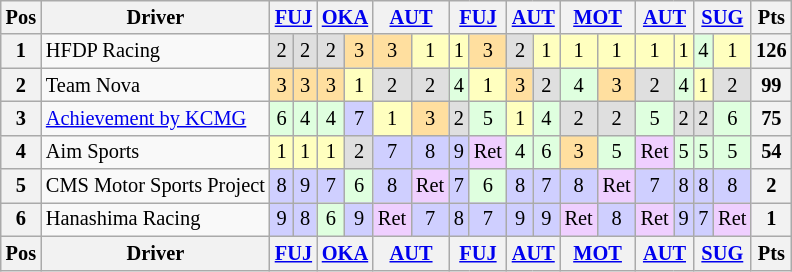<table class="wikitable" style="font-size: 85%; text-align:center">
<tr valign="top">
<th valign="middle">Pos</th>
<th valign="middle">Driver</th>
<th colspan=2><a href='#'>FUJ</a></th>
<th colspan=2><a href='#'>OKA</a></th>
<th colspan=2><a href='#'>AUT</a></th>
<th colspan=2><a href='#'>FUJ</a></th>
<th colspan=2><a href='#'>AUT</a></th>
<th colspan=2><a href='#'>MOT</a></th>
<th colspan=2><a href='#'>AUT</a></th>
<th colspan=2><a href='#'>SUG</a></th>
<th valign="middle">Pts</th>
</tr>
<tr>
<th>1</th>
<td align=left>HFDP Racing</td>
<td style="background:#DFDFDF;">2</td>
<td style="background:#DFDFDF;">2</td>
<td style="background:#DFDFDF;">2</td>
<td style="background:#FFDF9F;">3</td>
<td style="background:#FFDF9F;">3</td>
<td style="background:#FFFFBF;">1</td>
<td style="background:#FFFFBF;">1</td>
<td style="background:#FFDF9F;">3</td>
<td style="background:#DFDFDF;">2</td>
<td style="background:#FFFFBF;">1</td>
<td style="background:#FFFFBF;">1</td>
<td style="background:#FFFFBF;">1</td>
<td style="background:#FFFFBF;">1</td>
<td style="background:#FFFFBF;">1</td>
<td style="background:#DFFFDF;">4</td>
<td style="background:#FFFFBF;">1</td>
<th>126</th>
</tr>
<tr>
<th>2</th>
<td align=left>Team Nova</td>
<td style="background:#FFDF9F;">3</td>
<td style="background:#FFDF9F;">3</td>
<td style="background:#FFDF9F;">3</td>
<td style="background:#FFFFBF;">1</td>
<td style="background:#DFDFDF;">2</td>
<td style="background:#DFDFDF;">2</td>
<td style="background:#DFFFDF;">4</td>
<td style="background:#FFFFBF;">1</td>
<td style="background:#FFDF9F;">3</td>
<td style="background:#DFDFDF;">2</td>
<td style="background:#DFFFDF;">4</td>
<td style="background:#FFDF9F;">3</td>
<td style="background:#DFDFDF;">2</td>
<td style="background:#DFFFDF;">4</td>
<td style="background:#FFFFBF;">1</td>
<td style="background:#DFDFDF;">2</td>
<th>99</th>
</tr>
<tr>
<th>3</th>
<td align=left><a href='#'>Achievement by KCMG</a></td>
<td style="background:#DFFFDF;">6</td>
<td style="background:#DFFFDF;">4</td>
<td style="background:#DFFFDF;">4</td>
<td style="background:#CFCFFF;">7</td>
<td style="background:#FFFFBF;">1</td>
<td style="background:#FFDF9F;">3</td>
<td style="background:#DFDFDF;">2</td>
<td style="background:#DFFFDF;">5</td>
<td style="background:#FFFFBF;">1</td>
<td style="background:#DFFFDF;">4</td>
<td style="background:#DFDFDF;">2</td>
<td style="background:#DFDFDF;">2</td>
<td style="background:#DFFFDF;">5</td>
<td style="background:#DFDFDF;">2</td>
<td style="background:#DFDFDF;">2</td>
<td style="background:#DFFFDF;">6</td>
<th>75</th>
</tr>
<tr>
<th>4</th>
<td align=left>Aim Sports</td>
<td style="background:#FFFFBF;">1</td>
<td style="background:#FFFFBF;">1</td>
<td style="background:#FFFFBF;">1</td>
<td style="background:#DFDFDF;">2</td>
<td style="background:#CFCFFF;">7</td>
<td style="background:#CFCFFF;">8</td>
<td style="background:#CFCFFF;">9</td>
<td style="background:#EFCFFF;">Ret</td>
<td style="background:#DFFFDF;">4</td>
<td style="background:#DFFFDF;">6</td>
<td style="background:#FFDF9F;">3</td>
<td style="background:#DFFFDF;">5</td>
<td style="background:#EFCFFF;">Ret</td>
<td style="background:#DFFFDF;">5</td>
<td style="background:#DFFFDF;">5</td>
<td style="background:#DFFFDF;">5</td>
<th>54</th>
</tr>
<tr>
<th>5</th>
<td align=left>CMS Motor Sports Project</td>
<td style="background:#CFCFFF;">8</td>
<td style="background:#CFCFFF;">9</td>
<td style="background:#CFCFFF;">7</td>
<td style="background:#DFFFDF;">6</td>
<td style="background:#CFCFFF;">8</td>
<td style="background:#EFCFFF;">Ret</td>
<td style="background:#CFCFFF;">7</td>
<td style="background:#DFFFDF;">6</td>
<td style="background:#CFCFFF;">8</td>
<td style="background:#CFCFFF;">7</td>
<td style="background:#CFCFFF;">8</td>
<td style="background:#EFCFFF;">Ret</td>
<td style="background:#CFCFFF;">7</td>
<td style="background:#CFCFFF;">8</td>
<td style="background:#CFCFFF;">8</td>
<td style="background:#CFCFFF;">8</td>
<th>2</th>
</tr>
<tr>
<th>6</th>
<td align=left>Hanashima Racing</td>
<td style="background:#CFCFFF;">9</td>
<td style="background:#CFCFFF;">8</td>
<td style="background:#DFFFDF;">6</td>
<td style="background:#CFCFFF;">9</td>
<td style="background:#EFCFFF;">Ret</td>
<td style="background:#CFCFFF;">7</td>
<td style="background:#CFCFFF;">8</td>
<td style="background:#CFCFFF;">7</td>
<td style="background:#CFCFFF;">9</td>
<td style="background:#CFCFFF;">9</td>
<td style="background:#EFCFFF;">Ret</td>
<td style="background:#CFCFFF;">8</td>
<td style="background:#EFCFFF;">Ret</td>
<td style="background:#CFCFFF;">9</td>
<td style="background:#CFCFFF;">7</td>
<td style="background:#EFCFFF;">Ret</td>
<th>1</th>
</tr>
<tr valign="top">
<th valign="middle">Pos</th>
<th valign="middle">Driver</th>
<th colspan=2><a href='#'>FUJ</a></th>
<th colspan=2><a href='#'>OKA</a></th>
<th colspan=2><a href='#'>AUT</a></th>
<th colspan=2><a href='#'>FUJ</a></th>
<th colspan=2><a href='#'>AUT</a></th>
<th colspan=2><a href='#'>MOT</a></th>
<th colspan=2><a href='#'>AUT</a></th>
<th colspan=2><a href='#'>SUG</a></th>
<th valign="middle">Pts</th>
</tr>
</table>
